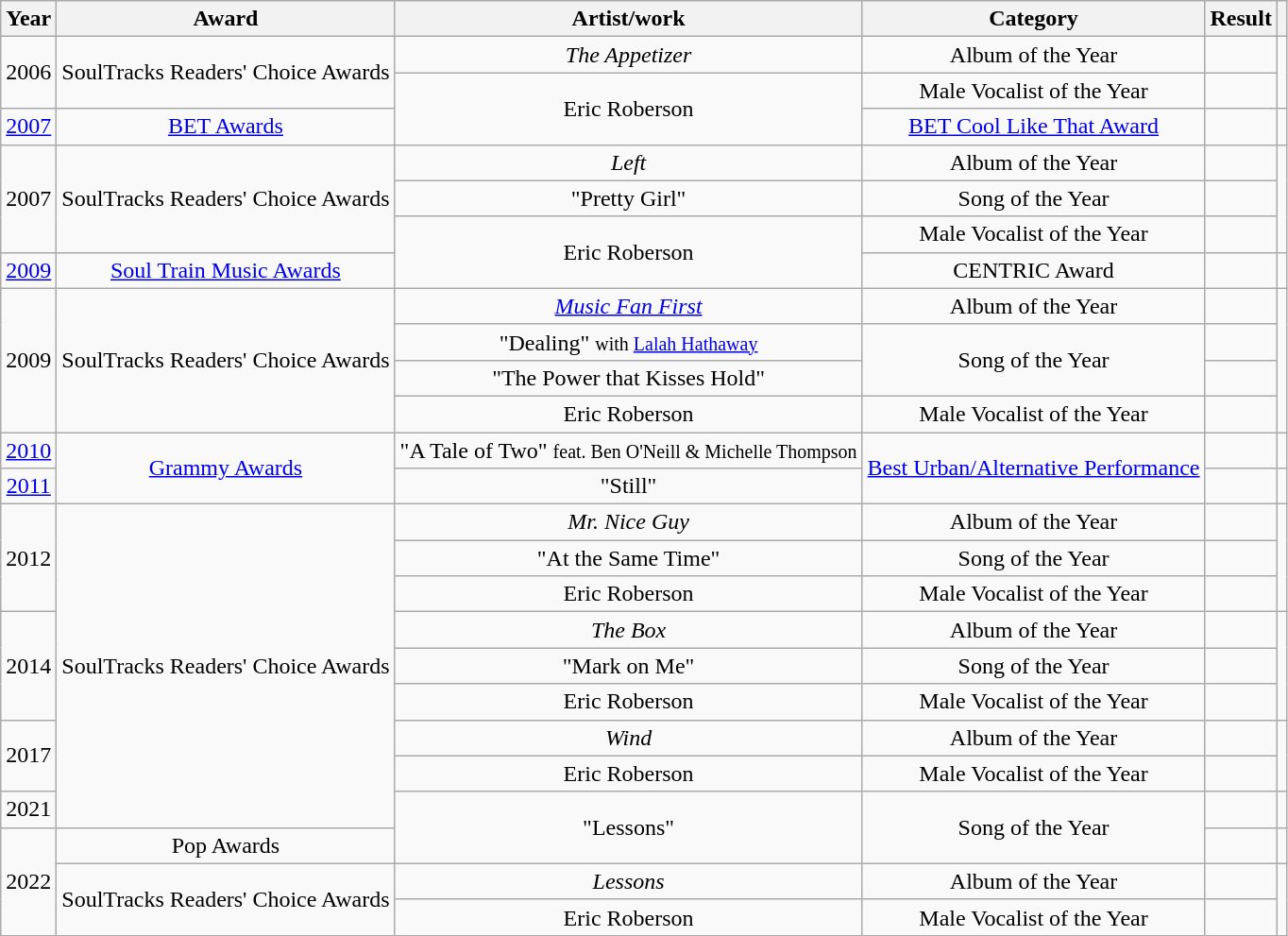<table class="wikitable plainrowheaders" style="text-align:center;">
<tr>
<th>Year</th>
<th>Award</th>
<th>Artist/work</th>
<th>Category</th>
<th>Result</th>
<th></th>
</tr>
<tr>
<td rowspan="2">2006</td>
<td rowspan="2">SoulTracks Readers' Choice Awards</td>
<td><em>The Appetizer</em></td>
<td>Album of the Year</td>
<td></td>
<td rowspan="2"></td>
</tr>
<tr>
<td rowspan="2">Eric Roberson</td>
<td>Male Vocalist of the Year</td>
<td></td>
</tr>
<tr>
<td><a href='#'>2007</a></td>
<td><a href='#'>BET Awards</a></td>
<td><a href='#'>BET Cool Like That Award</a></td>
<td></td>
<td></td>
</tr>
<tr>
<td rowspan="3">2007</td>
<td rowspan="3">SoulTracks Readers' Choice Awards</td>
<td><em>Left</em></td>
<td>Album of the Year</td>
<td></td>
<td rowspan="3"></td>
</tr>
<tr>
<td>"Pretty Girl"</td>
<td>Song of the Year</td>
<td></td>
</tr>
<tr>
<td rowspan="2">Eric Roberson</td>
<td>Male Vocalist of the Year</td>
<td></td>
</tr>
<tr>
<td><a href='#'>2009</a></td>
<td><a href='#'>Soul Train Music Awards</a></td>
<td>CENTRIC Award</td>
<td></td>
<td></td>
</tr>
<tr>
<td rowspan="4">2009</td>
<td rowspan="4">SoulTracks Readers' Choice Awards</td>
<td><em><a href='#'>Music Fan First</a></em></td>
<td>Album of the Year</td>
<td></td>
<td rowspan="4"></td>
</tr>
<tr>
<td>"Dealing" <small>with <a href='#'>Lalah Hathaway</a></small></td>
<td rowspan="2">Song of the Year</td>
<td></td>
</tr>
<tr>
<td>"The Power that Kisses Hold"</td>
<td></td>
</tr>
<tr>
<td>Eric Roberson</td>
<td>Male Vocalist of the Year</td>
<td></td>
</tr>
<tr>
<td><a href='#'>2010</a></td>
<td rowspan="2"><a href='#'>Grammy Awards</a></td>
<td>"A Tale of Two" <small>feat. Ben O'Neill & Michelle Thompson</small></td>
<td rowspan="2"><a href='#'>Best Urban/Alternative Performance</a></td>
<td></td>
<td></td>
</tr>
<tr>
<td><a href='#'>2011</a></td>
<td>"Still"</td>
<td></td>
<td></td>
</tr>
<tr>
<td rowspan="3">2012</td>
<td rowspan="9">SoulTracks Readers' Choice Awards</td>
<td><em>Mr. Nice Guy</em></td>
<td>Album of the Year</td>
<td></td>
<td rowspan="3"></td>
</tr>
<tr>
<td>"At the Same Time"</td>
<td>Song of the Year</td>
<td></td>
</tr>
<tr>
<td>Eric Roberson</td>
<td>Male Vocalist of the Year</td>
<td></td>
</tr>
<tr>
<td rowspan="3">2014</td>
<td><em>The Box</em></td>
<td>Album of the Year</td>
<td></td>
<td rowspan="3"></td>
</tr>
<tr>
<td>"Mark on Me"</td>
<td>Song of the Year</td>
<td></td>
</tr>
<tr>
<td>Eric Roberson</td>
<td>Male Vocalist of the Year</td>
<td></td>
</tr>
<tr>
<td rowspan="2">2017</td>
<td><em>Wind</em></td>
<td>Album of the Year</td>
<td></td>
<td rowspan="2"></td>
</tr>
<tr>
<td>Eric Roberson</td>
<td>Male Vocalist of the Year</td>
<td></td>
</tr>
<tr>
<td>2021</td>
<td rowspan="2">"Lessons"</td>
<td rowspan="2">Song of the Year</td>
<td></td>
<td></td>
</tr>
<tr>
<td rowspan="3">2022</td>
<td>Pop Awards</td>
<td></td>
<td></td>
</tr>
<tr>
<td rowspan="2">SoulTracks Readers' Choice Awards</td>
<td><em>Lessons</em></td>
<td>Album of the Year</td>
<td></td>
<td rowspan="2"></td>
</tr>
<tr>
<td>Eric Roberson</td>
<td>Male Vocalist of the Year</td>
<td></td>
</tr>
</table>
